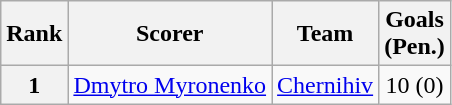<table class="wikitable">
<tr>
<th>Rank</th>
<th>Scorer</th>
<th>Team</th>
<th>Goals<br>(Pen.)</th>
</tr>
<tr>
<th align=center rowspan=1>1</th>
<td> <a href='#'>Dmytro Myronenko</a></td>
<td><a href='#'>Chernihiv</a></td>
<td align=center>10 (0)</td>
</tr>
</table>
